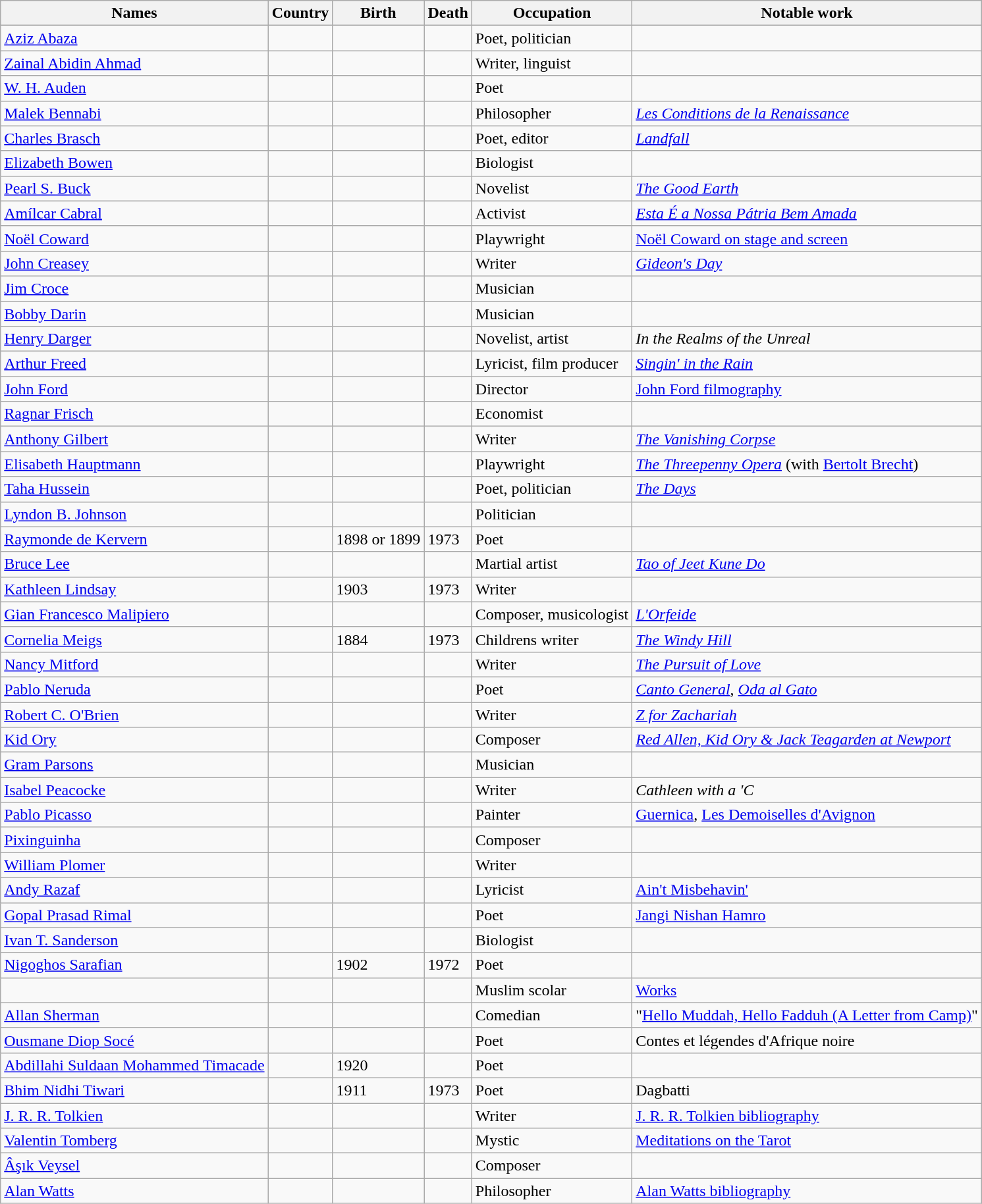<table class="wikitable sortable" border="1" style="border-spacing:0 style="width:100%">
<tr>
<th>Names</th>
<th>Country</th>
<th>Birth</th>
<th>Death</th>
<th>Occupation</th>
<th>Notable work</th>
</tr>
<tr>
<td><a href='#'>Aziz Abaza</a></td>
<td></td>
<td></td>
<td></td>
<td>Poet, politician</td>
<td></td>
</tr>
<tr>
<td><a href='#'>Zainal Abidin Ahmad</a></td>
<td></td>
<td></td>
<td></td>
<td>Writer, linguist</td>
<td></td>
</tr>
<tr>
<td><a href='#'>W. H. Auden</a></td>
<td></td>
<td></td>
<td></td>
<td>Poet</td>
<td></td>
</tr>
<tr>
<td><a href='#'>Malek Bennabi</a></td>
<td></td>
<td></td>
<td></td>
<td>Philosopher</td>
<td><em><a href='#'>Les Conditions de la Renaissance</a></em></td>
</tr>
<tr>
<td><a href='#'>Charles Brasch</a></td>
<td></td>
<td></td>
<td></td>
<td>Poet, editor</td>
<td><em><a href='#'>Landfall</a></em></td>
</tr>
<tr>
<td><a href='#'>Elizabeth Bowen</a></td>
<td><br></td>
<td></td>
<td></td>
<td>Biologist</td>
<td></td>
</tr>
<tr>
<td><a href='#'>Pearl S. Buck</a></td>
<td></td>
<td></td>
<td></td>
<td>Novelist</td>
<td><em><a href='#'>The Good Earth</a></em></td>
</tr>
<tr>
<td><a href='#'>Amílcar Cabral</a></td>
<td><br></td>
<td></td>
<td></td>
<td>Activist</td>
<td><em><a href='#'>Esta É a Nossa Pátria Bem Amada</a></em></td>
</tr>
<tr>
<td><a href='#'>Noël Coward</a></td>
<td></td>
<td></td>
<td></td>
<td>Playwright</td>
<td><a href='#'>Noël Coward on stage and screen</a></td>
</tr>
<tr>
<td><a href='#'>John Creasey</a></td>
<td></td>
<td></td>
<td></td>
<td>Writer</td>
<td><em><a href='#'>Gideon's Day</a></em></td>
</tr>
<tr>
<td><a href='#'>Jim Croce</a></td>
<td></td>
<td></td>
<td></td>
<td>Musician</td>
<td></td>
</tr>
<tr>
<td><a href='#'>Bobby Darin</a></td>
<td></td>
<td></td>
<td></td>
<td>Musician</td>
<td></td>
</tr>
<tr>
<td><a href='#'>Henry Darger</a></td>
<td></td>
<td></td>
<td></td>
<td>Novelist, artist</td>
<td><em>In the Realms of the Unreal</em></td>
</tr>
<tr>
<td><a href='#'>Arthur Freed</a></td>
<td></td>
<td></td>
<td></td>
<td>Lyricist, film producer</td>
<td><em><a href='#'>Singin' in the Rain</a></em></td>
</tr>
<tr>
<td><a href='#'>John Ford</a></td>
<td></td>
<td></td>
<td></td>
<td>Director</td>
<td><a href='#'>John Ford filmography</a></td>
</tr>
<tr>
<td><a href='#'>Ragnar Frisch</a></td>
<td></td>
<td></td>
<td></td>
<td>Economist</td>
<td></td>
</tr>
<tr>
<td><a href='#'>Anthony Gilbert</a></td>
<td></td>
<td></td>
<td></td>
<td>Writer</td>
<td><em><a href='#'>The Vanishing Corpse</a></em></td>
</tr>
<tr>
<td><a href='#'>Elisabeth Hauptmann</a></td>
<td></td>
<td></td>
<td></td>
<td>Playwright</td>
<td><em><a href='#'>The Threepenny Opera</a></em> (with <a href='#'>Bertolt Brecht</a>)</td>
</tr>
<tr>
<td><a href='#'>Taha Hussein</a></td>
<td></td>
<td></td>
<td></td>
<td>Poet, politician</td>
<td><em><a href='#'>The Days</a></em></td>
</tr>
<tr>
<td><a href='#'>Lyndon B. Johnson</a></td>
<td></td>
<td></td>
<td></td>
<td>Politician</td>
<td></td>
</tr>
<tr>
<td><a href='#'>Raymonde de Kervern</a></td>
<td></td>
<td>1898 or 1899</td>
<td>1973</td>
<td>Poet</td>
<td></td>
</tr>
<tr>
<td><a href='#'>Bruce Lee</a></td>
<td></td>
<td></td>
<td></td>
<td>Martial artist</td>
<td><em><a href='#'>Tao of Jeet Kune Do</a></em></td>
</tr>
<tr>
<td><a href='#'>Kathleen Lindsay</a></td>
<td></td>
<td>1903</td>
<td>1973</td>
<td>Writer</td>
<td></td>
</tr>
<tr>
<td><a href='#'>Gian Francesco Malipiero</a></td>
<td></td>
<td></td>
<td></td>
<td>Composer, musicologist</td>
<td><em><a href='#'>L'Orfeide</a></em></td>
</tr>
<tr>
<td><a href='#'>Cornelia Meigs</a></td>
<td></td>
<td>1884</td>
<td>1973</td>
<td>Childrens writer</td>
<td><em><a href='#'>The Windy Hill</a></em></td>
</tr>
<tr>
<td><a href='#'>Nancy Mitford</a></td>
<td></td>
<td></td>
<td></td>
<td>Writer</td>
<td><em><a href='#'>The Pursuit of Love</a></em></td>
</tr>
<tr>
<td><a href='#'>Pablo Neruda</a></td>
<td></td>
<td></td>
<td></td>
<td>Poet</td>
<td><em><a href='#'>Canto General</a></em>, <em><a href='#'>Oda al Gato</a></em></td>
</tr>
<tr>
<td><a href='#'>Robert C. O'Brien</a></td>
<td></td>
<td></td>
<td></td>
<td>Writer</td>
<td><em><a href='#'>Z for Zachariah</a></em></td>
</tr>
<tr>
<td><a href='#'>Kid Ory</a></td>
<td></td>
<td></td>
<td></td>
<td>Composer</td>
<td><em><a href='#'>Red Allen, Kid Ory & Jack Teagarden at Newport</a></em></td>
</tr>
<tr>
<td><a href='#'>Gram Parsons</a></td>
<td></td>
<td></td>
<td></td>
<td>Musician</td>
<td></td>
</tr>
<tr>
<td><a href='#'>Isabel Peacocke</a></td>
<td></td>
<td></td>
<td></td>
<td>Writer</td>
<td><em>Cathleen with a 'C<strong></td>
</tr>
<tr>
<td><a href='#'>Pablo Picasso</a></td>
<td></td>
<td></td>
<td></td>
<td>Painter</td>
<td></em><a href='#'>Guernica</a><em>, </em><a href='#'>Les Demoiselles d'Avignon</a><em></td>
</tr>
<tr>
<td><a href='#'>Pixinguinha</a></td>
<td></td>
<td></td>
<td></td>
<td>Composer</td>
<td></td>
</tr>
<tr>
<td><a href='#'>William Plomer</a></td>
<td></td>
<td></td>
<td></td>
<td>Writer</td>
<td></td>
</tr>
<tr>
<td><a href='#'>Andy Razaf</a></td>
<td></td>
<td></td>
<td></td>
<td>Lyricist</td>
<td></em><a href='#'>Ain't Misbehavin'</a><em></td>
</tr>
<tr>
<td><a href='#'>Gopal Prasad Rimal</a></td>
<td></td>
<td></td>
<td></td>
<td>Poet</td>
<td></em><a href='#'>Jangi Nishan Hamro</a><em></td>
</tr>
<tr>
<td><a href='#'>Ivan T. Sanderson</a></td>
<td></td>
<td></td>
<td></td>
<td>Biologist</td>
<td></td>
</tr>
<tr>
<td><a href='#'>Nigoghos Sarafian</a></td>
<td></td>
<td>1902</td>
<td>1972</td>
<td>Poet</td>
<td></td>
</tr>
<tr>
<td></td>
<td> </td>
<td></td>
<td></td>
<td>Muslim scolar</td>
<td><a href='#'>Works</a></td>
</tr>
<tr>
<td><a href='#'>Allan Sherman</a></td>
<td></td>
<td></td>
<td></td>
<td>Comedian</td>
<td>"<a href='#'>Hello Muddah, Hello Fadduh (A Letter from Camp)</a>"</td>
</tr>
<tr>
<td><a href='#'>Ousmane Diop Socé</a></td>
<td></td>
<td></td>
<td></td>
<td>Poet</td>
<td></em>Contes et légendes d'Afrique noire<em></td>
</tr>
<tr>
<td><a href='#'>Abdillahi Suldaan Mohammed Timacade</a></td>
<td></td>
<td>1920</td>
<td></td>
<td>Poet</td>
<td></td>
</tr>
<tr>
<td><a href='#'>Bhim Nidhi Tiwari</a></td>
<td></td>
<td>1911</td>
<td>1973</td>
<td>Poet</td>
<td></em>Dagbatti<em></td>
</tr>
<tr>
<td><a href='#'>J. R. R. Tolkien</a></td>
<td></td>
<td></td>
<td></td>
<td>Writer</td>
<td><a href='#'>J. R. R. Tolkien bibliography</a></td>
</tr>
<tr>
<td><a href='#'>Valentin Tomberg</a></td>
<td></td>
<td></td>
<td></td>
<td>Mystic</td>
<td></em><a href='#'>Meditations on the Tarot</a><em></td>
</tr>
<tr>
<td><a href='#'>Âşık Veysel</a></td>
<td></td>
<td></td>
<td></td>
<td>Composer</td>
<td></td>
</tr>
<tr>
<td><a href='#'>Alan Watts</a></td>
<td></td>
<td></td>
<td></td>
<td>Philosopher</td>
<td><a href='#'>Alan Watts bibliography</a></td>
</tr>
</table>
